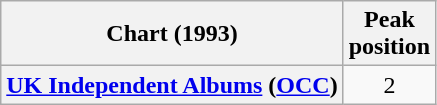<table class="wikitable plainrowheaders" style="text-align:center">
<tr>
<th scope="col">Chart (1993)</th>
<th scope="col">Peak<br>position</th>
</tr>
<tr>
<th scope="row"><a href='#'>UK Independent Albums</a> (<a href='#'>OCC</a>)</th>
<td>2</td>
</tr>
</table>
